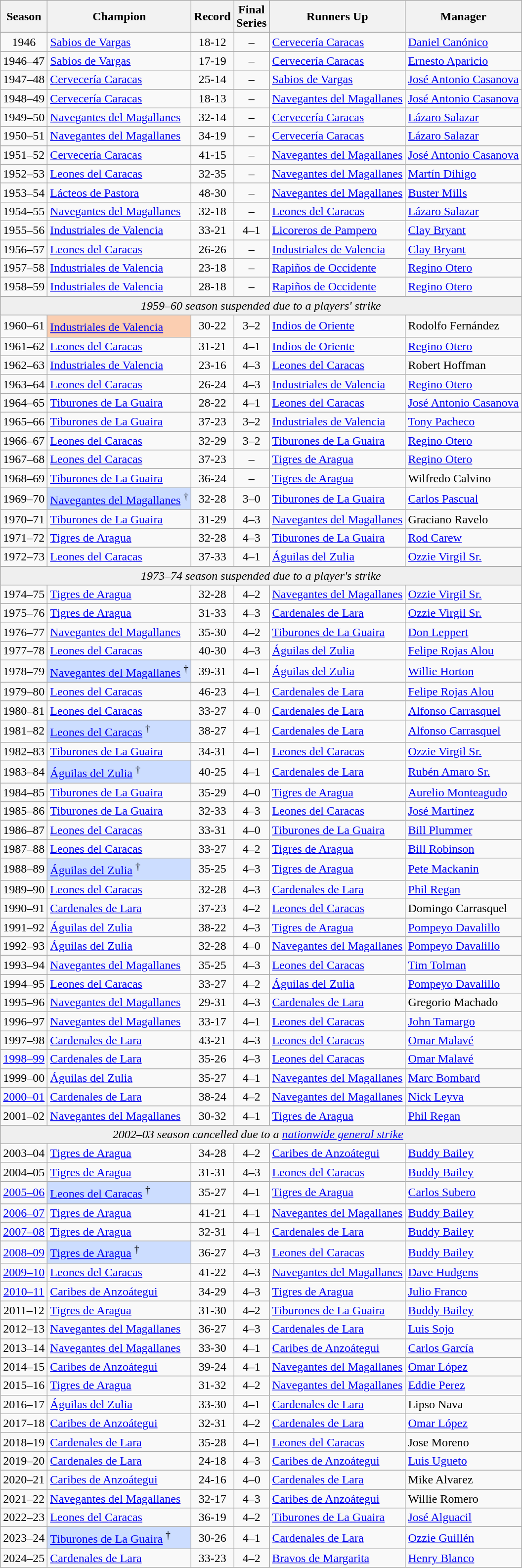<table class="wikitable sortable">
<tr>
<th>Season</th>
<th>Champion</th>
<th>Record</th>
<th>Final<br>Series</th>
<th>Runners Up</th>
<th>Manager</th>
</tr>
<tr>
<td align="center">1946</td>
<td><a href='#'>Sabios de Vargas</a> </td>
<td align="center">18-12</td>
<td align="center">–</td>
<td><a href='#'>Cervecería Caracas</a></td>
<td><a href='#'>Daniel Canónico</a></td>
</tr>
<tr>
<td align="center">1946–47</td>
<td><a href='#'>Sabios de Vargas</a> </td>
<td align="center">17-19</td>
<td align="center">–</td>
<td><a href='#'>Cervecería Caracas</a></td>
<td><a href='#'>Ernesto Aparicio</a></td>
</tr>
<tr>
<td align="center">1947–48</td>
<td><a href='#'>Cervecería Caracas</a></td>
<td align="center">25-14</td>
<td align="center">–</td>
<td><a href='#'>Sabios de Vargas</a></td>
<td><a href='#'>José Antonio Casanova</a></td>
</tr>
<tr>
<td align="center">1948–49</td>
<td><a href='#'>Cervecería Caracas</a> </td>
<td align="center">18-13</td>
<td align="center">–</td>
<td><a href='#'>Navegantes del Magallanes</a></td>
<td><a href='#'>José Antonio Casanova</a></td>
</tr>
<tr>
<td align="center">1949–50</td>
<td><a href='#'>Navegantes del Magallanes</a></td>
<td align="center">32-14</td>
<td align="center">–</td>
<td><a href='#'>Cervecería Caracas</a></td>
<td><a href='#'>Lázaro Salazar</a></td>
</tr>
<tr>
<td align="center">1950–51</td>
<td><a href='#'>Navegantes del Magallanes</a> </td>
<td align="center">34-19</td>
<td align="center">–</td>
<td><a href='#'>Cervecería Caracas</a></td>
<td><a href='#'>Lázaro Salazar</a></td>
</tr>
<tr>
<td align="center">1951–52</td>
<td><a href='#'>Cervecería Caracas</a> </td>
<td align="center">41-15</td>
<td align="center">–</td>
<td><a href='#'>Navegantes del Magallanes</a></td>
<td><a href='#'>José Antonio Casanova</a></td>
</tr>
<tr>
<td align="center">1952–53</td>
<td><a href='#'>Leones del Caracas</a> </td>
<td align="center">32-35</td>
<td align="center">–</td>
<td><a href='#'>Navegantes del Magallanes</a></td>
<td><a href='#'>Martín Dihigo</a></td>
</tr>
<tr>
<td align="center">1953–54</td>
<td><a href='#'>Lácteos de Pastora</a></td>
<td align="center">48-30</td>
<td align="center">–</td>
<td><a href='#'>Navegantes del Magallanes</a></td>
<td><a href='#'>Buster Mills</a></td>
</tr>
<tr>
<td align="center">1954–55</td>
<td><a href='#'>Navegantes del Magallanes</a> </td>
<td align="center">32-18</td>
<td align="center">–</td>
<td><a href='#'>Leones del Caracas</a></td>
<td><a href='#'>Lázaro Salazar</a></td>
</tr>
<tr>
<td align="center">1955–56</td>
<td><a href='#'>Industriales de Valencia</a></td>
<td align="center">33-21</td>
<td align="center">4–1</td>
<td><a href='#'>Licoreros de Pampero</a></td>
<td><a href='#'>Clay Bryant</a></td>
</tr>
<tr>
<td align="center">1956–57</td>
<td><a href='#'>Leones del Caracas</a> </td>
<td align="center">26-26</td>
<td align="center">–</td>
<td><a href='#'>Industriales de Valencia</a></td>
<td><a href='#'>Clay Bryant</a></td>
</tr>
<tr>
<td align="center">1957–58</td>
<td><a href='#'>Industriales de Valencia</a> </td>
<td align="center">23-18</td>
<td align="center">–</td>
<td><a href='#'>Rapiños de Occidente</a></td>
<td><a href='#'>Regino Otero</a></td>
</tr>
<tr>
<td align="center">1958–59</td>
<td><a href='#'>Industriales de Valencia</a> </td>
<td align="center">28-18</td>
<td align="center">–</td>
<td><a href='#'>Rapiños de Occidente</a></td>
<td><a href='#'>Regino Otero</a></td>
</tr>
<tr>
</tr>
<tr bgcolor=#efefef>
<td colspan=6 style="text-align:center;"><em>1959–60 season suspended due to a players' strike</em></td>
</tr>
<tr>
<td align="center">1960–61</td>
<td bgcolor="#FBCEB1"><a href='#'>Industriales de Valencia</a>   <sup></sup></td>
<td align="center">30-22</td>
<td align="center">3–2</td>
<td><a href='#'>Indios de Oriente</a></td>
<td>Rodolfo Fernández</td>
</tr>
<tr>
<td align="center">1961–62</td>
<td><a href='#'>Leones del Caracas</a> </td>
<td align="center">31-21</td>
<td align="center">4–1</td>
<td><a href='#'>Indios de Oriente</a></td>
<td><a href='#'>Regino Otero</a></td>
</tr>
<tr>
<td align="center">1962–63</td>
<td><a href='#'>Industriales de Valencia</a> </td>
<td align="center">23-16</td>
<td align="center">4–3</td>
<td><a href='#'>Leones del Caracas</a></td>
<td>Robert Hoffman</td>
</tr>
<tr>
<td align="center">1963–64</td>
<td><a href='#'>Leones del Caracas</a> </td>
<td align="center">26-24</td>
<td align="center">4–3</td>
<td><a href='#'>Industriales de Valencia</a></td>
<td><a href='#'>Regino Otero</a></td>
</tr>
<tr>
<td align="center">1964–65</td>
<td><a href='#'>Tiburones de La Guaira</a></td>
<td align="center">28-22</td>
<td align="center">4–1</td>
<td><a href='#'>Leones del Caracas</a></td>
<td><a href='#'>José Antonio Casanova</a></td>
</tr>
<tr>
<td align="center">1965–66</td>
<td><a href='#'>Tiburones de La Guaira</a> </td>
<td align="center">37-23</td>
<td align="center">3–2</td>
<td><a href='#'>Industriales de Valencia</a></td>
<td><a href='#'>Tony Pacheco</a></td>
</tr>
<tr>
<td align="center">1966–67</td>
<td><a href='#'>Leones del Caracas</a> </td>
<td align="center">32-29</td>
<td align="center">3–2</td>
<td><a href='#'>Tiburones de La Guaira</a></td>
<td><a href='#'>Regino Otero</a></td>
</tr>
<tr>
<td align="center">1967–68</td>
<td><a href='#'>Leones del Caracas</a>  </td>
<td align="center">37-23</td>
<td align="center">–</td>
<td><a href='#'>Tigres de Aragua</a></td>
<td><a href='#'>Regino Otero</a></td>
</tr>
<tr>
<td align="center">1968–69</td>
<td><a href='#'>Tiburones de La Guaira</a> </td>
<td align="center">36-24</td>
<td align="center">–</td>
<td><a href='#'>Tigres de Aragua</a></td>
<td>Wilfredo Calvino</td>
</tr>
<tr>
<td align="center">1969–70</td>
<td bgcolor="#ccddff"><a href='#'>Navegantes del Magallanes</a>  <sup>†</sup></td>
<td align="center">32-28</td>
<td align="center">3–0</td>
<td><a href='#'>Tiburones de La Guaira</a></td>
<td><a href='#'>Carlos Pascual</a></td>
</tr>
<tr>
<td align="center">1970–71</td>
<td><a href='#'>Tiburones de La Guaira</a> </td>
<td align="center">31-29</td>
<td align="center">4–3</td>
<td><a href='#'>Navegantes del Magallanes</a></td>
<td>Graciano Ravelo</td>
</tr>
<tr>
<td align="center">1971–72</td>
<td><a href='#'>Tigres de Aragua</a></td>
<td align="center">32-28</td>
<td align="center">4–3</td>
<td><a href='#'>Tiburones de La Guaira</a></td>
<td><a href='#'>Rod Carew</a></td>
</tr>
<tr>
<td align="center">1972–73</td>
<td><a href='#'>Leones del Caracas</a> </td>
<td align="center">37-33</td>
<td align="center">4–1</td>
<td><a href='#'>Águilas del Zulia</a></td>
<td><a href='#'>Ozzie Virgil Sr.</a></td>
</tr>
<tr>
</tr>
<tr bgcolor=#efefef>
<td colspan=6 style="text-align:center;"><em>1973–74 season suspended due to a player's strike</em></td>
</tr>
<tr>
<td align="center">1974–75</td>
<td><a href='#'>Tigres de Aragua</a> </td>
<td align="center">32-28</td>
<td align="center">4–2</td>
<td><a href='#'>Navegantes del Magallanes</a></td>
<td><a href='#'>Ozzie Virgil Sr.</a></td>
</tr>
<tr>
<td align="center">1975–76</td>
<td><a href='#'>Tigres de Aragua</a> </td>
<td align="center">31-33</td>
<td align="center">4–3</td>
<td><a href='#'>Cardenales de Lara</a></td>
<td><a href='#'>Ozzie Virgil Sr.</a></td>
</tr>
<tr>
<td align="center">1976–77</td>
<td><a href='#'>Navegantes del Magallanes</a> </td>
<td align="center">35-30</td>
<td align="center">4–2</td>
<td><a href='#'>Tiburones de La Guaira</a></td>
<td><a href='#'>Don Leppert</a></td>
</tr>
<tr>
<td align="center">1977–78</td>
<td><a href='#'>Leones del Caracas</a> </td>
<td align="center">40-30</td>
<td align="center">4–3</td>
<td><a href='#'>Águilas del Zulia</a></td>
<td><a href='#'>Felipe Rojas Alou</a></td>
</tr>
<tr>
<td align="center">1978–79</td>
<td bgcolor="#ccddff"><a href='#'>Navegantes del Magallanes</a>  <sup>†</sup></td>
<td align="center">39-31</td>
<td align="center">4–1</td>
<td><a href='#'>Águilas del Zulia</a></td>
<td><a href='#'>Willie Horton</a></td>
</tr>
<tr>
<td align="center">1979–80</td>
<td><a href='#'>Leones del Caracas</a> </td>
<td align="center">46-23</td>
<td align="center">4–1</td>
<td><a href='#'>Cardenales de Lara</a></td>
<td><a href='#'>Felipe Rojas Alou</a></td>
</tr>
<tr>
<td align="center">1980–81</td>
<td><a href='#'>Leones del Caracas</a> </td>
<td align="center">33-27</td>
<td align="center">4–0</td>
<td><a href='#'>Cardenales de Lara</a></td>
<td><a href='#'>Alfonso Carrasquel</a></td>
</tr>
<tr>
<td align="center">1981–82</td>
<td bgcolor="#ccddff"><a href='#'>Leones del Caracas</a>  <sup>†</sup></td>
<td align="center">38-27</td>
<td align="center">4–1</td>
<td><a href='#'>Cardenales de Lara</a></td>
<td><a href='#'>Alfonso Carrasquel</a></td>
</tr>
<tr>
<td align="center">1982–83</td>
<td><a href='#'>Tiburones de La Guaira</a> </td>
<td align="center">34-31</td>
<td align="center">4–1</td>
<td><a href='#'>Leones del Caracas</a></td>
<td><a href='#'>Ozzie Virgil Sr.</a></td>
</tr>
<tr>
<td align="center">1983–84</td>
<td bgcolor="#ccddff"><a href='#'>Águilas del Zulia</a> <sup>†</sup></td>
<td align="center">40-25</td>
<td align="center">4–1</td>
<td><a href='#'>Cardenales de Lara</a></td>
<td><a href='#'>Rubén Amaro Sr.</a></td>
</tr>
<tr>
<td align="center">1984–85</td>
<td><a href='#'>Tiburones de La Guaira</a> </td>
<td align="center">35-29</td>
<td align="center">4–0</td>
<td><a href='#'>Tigres de Aragua</a></td>
<td><a href='#'>Aurelio Monteagudo</a></td>
</tr>
<tr>
<td align="center">1985–86</td>
<td><a href='#'>Tiburones de La Guaira</a> </td>
<td align="center">32-33</td>
<td align="center">4–3</td>
<td><a href='#'>Leones del Caracas</a></td>
<td><a href='#'>José Martínez</a></td>
</tr>
<tr>
<td align="center">1986–87</td>
<td><a href='#'>Leones del Caracas</a> </td>
<td align="center">33-31</td>
<td align="center">4–0</td>
<td><a href='#'>Tiburones de La Guaira</a></td>
<td><a href='#'>Bill Plummer</a></td>
</tr>
<tr>
<td align="center">1987–88</td>
<td><a href='#'>Leones del Caracas</a> </td>
<td align="center">33-27</td>
<td align="center">4–2</td>
<td><a href='#'>Tigres de Aragua</a></td>
<td><a href='#'>Bill Robinson</a></td>
</tr>
<tr>
<td align="center">1988–89</td>
<td bgcolor="#ccddff"><a href='#'>Águilas del Zulia</a>  <sup>†</sup></td>
<td align="center">35-25</td>
<td align="center">4–3</td>
<td><a href='#'>Tigres de Aragua</a></td>
<td><a href='#'>Pete Mackanin</a></td>
</tr>
<tr>
<td align="center">1989–90</td>
<td><a href='#'>Leones del Caracas</a> </td>
<td align="center">32-28</td>
<td align="center">4–3</td>
<td><a href='#'>Cardenales de Lara</a></td>
<td><a href='#'>Phil Regan</a></td>
</tr>
<tr>
<td align="center">1990–91</td>
<td><a href='#'>Cardenales de Lara</a></td>
<td align="center">37-23</td>
<td align="center">4–2</td>
<td><a href='#'>Leones del Caracas</a></td>
<td>Domingo Carrasquel</td>
</tr>
<tr>
<td align="center">1991–92</td>
<td><a href='#'>Águilas del Zulia</a> </td>
<td align="center">38-22</td>
<td align="center">4–3</td>
<td><a href='#'>Tigres de Aragua</a></td>
<td><a href='#'>Pompeyo Davalillo</a></td>
</tr>
<tr>
<td align="center">1992–93</td>
<td><a href='#'>Águilas del Zulia</a> </td>
<td align="center">32-28</td>
<td align="center">4–0</td>
<td><a href='#'>Navegantes del Magallanes</a></td>
<td><a href='#'>Pompeyo Davalillo</a></td>
</tr>
<tr>
<td align="center">1993–94</td>
<td><a href='#'>Navegantes del Magallanes</a> </td>
<td align="center">35-25</td>
<td align="center">4–3</td>
<td><a href='#'>Leones del Caracas</a></td>
<td><a href='#'>Tim Tolman</a></td>
</tr>
<tr>
<td align="center">1994–95</td>
<td><a href='#'>Leones del Caracas</a> </td>
<td align="center">33-27</td>
<td align="center">4–2</td>
<td><a href='#'>Águilas del Zulia</a></td>
<td><a href='#'>Pompeyo Davalillo</a></td>
</tr>
<tr>
<td align="center">1995–96</td>
<td><a href='#'>Navegantes del Magallanes</a> </td>
<td align="center">29-31</td>
<td align="center">4–3</td>
<td><a href='#'>Cardenales de Lara</a></td>
<td>Gregorio Machado</td>
</tr>
<tr>
<td align="center">1996–97</td>
<td><a href='#'>Navegantes del Magallanes</a> </td>
<td align="center">33-17</td>
<td align="center">4–1</td>
<td><a href='#'>Leones del Caracas</a></td>
<td><a href='#'>John Tamargo</a></td>
</tr>
<tr>
<td align="center">1997–98</td>
<td><a href='#'>Cardenales de Lara</a> </td>
<td align="center">43-21</td>
<td align="center">4–3</td>
<td><a href='#'>Leones del Caracas</a></td>
<td><a href='#'>Omar Malavé</a></td>
</tr>
<tr>
<td align="center"><a href='#'>1998–99</a></td>
<td><a href='#'>Cardenales de Lara</a> </td>
<td align="center">35-26</td>
<td align="center">4–3</td>
<td><a href='#'>Leones del Caracas</a></td>
<td><a href='#'>Omar Malavé</a></td>
</tr>
<tr>
<td align="center">1999–00</td>
<td><a href='#'>Águilas del Zulia</a> </td>
<td align="center">35-27</td>
<td align="center">4–1</td>
<td><a href='#'>Navegantes del Magallanes</a></td>
<td><a href='#'>Marc Bombard</a></td>
</tr>
<tr>
<td align="center"><a href='#'>2000–01</a></td>
<td><a href='#'>Cardenales de Lara</a> </td>
<td align="center">38-24</td>
<td align="center">4–2</td>
<td><a href='#'>Navegantes del Magallanes</a></td>
<td><a href='#'>Nick Leyva</a></td>
</tr>
<tr>
<td align="center">2001–02</td>
<td><a href='#'>Navegantes del Magallanes</a> </td>
<td align="center">30-32</td>
<td align="center">4–1</td>
<td><a href='#'>Tigres de Aragua</a></td>
<td><a href='#'>Phil Regan</a></td>
</tr>
<tr>
</tr>
<tr bgcolor=#efefef>
<td colspan=6 style="text-align:center;"><em>2002–03 season cancelled due to a <a href='#'>nationwide general strike</a></em>  </td>
</tr>
<tr>
<td align="center">2003–04</td>
<td><a href='#'>Tigres de Aragua</a> </td>
<td align="center">34-28</td>
<td align="center">4–2</td>
<td><a href='#'>Caribes de Anzoátegui</a></td>
<td><a href='#'>Buddy Bailey</a></td>
</tr>
<tr>
<td align="center">2004–05</td>
<td><a href='#'>Tigres de Aragua</a> </td>
<td align="center">31-31</td>
<td align="center">4–3</td>
<td><a href='#'>Leones del Caracas</a></td>
<td><a href='#'>Buddy Bailey</a></td>
</tr>
<tr>
<td align="center"><a href='#'>2005–06</a></td>
<td bgcolor="#ccddff"><a href='#'>Leones del Caracas</a>  <sup>†</sup></td>
<td align="center">35-27</td>
<td align="center">4–1</td>
<td><a href='#'>Tigres de Aragua</a></td>
<td><a href='#'>Carlos Subero</a></td>
</tr>
<tr>
<td align="center"><a href='#'>2006–07</a></td>
<td><a href='#'>Tigres de Aragua</a> </td>
<td align="center">41-21</td>
<td align="center">4–1</td>
<td><a href='#'>Navegantes del Magallanes</a></td>
<td><a href='#'>Buddy Bailey</a></td>
</tr>
<tr>
<td align="center"><a href='#'>2007–08</a></td>
<td><a href='#'>Tigres de Aragua</a> </td>
<td align="center">32-31</td>
<td align="center">4–1</td>
<td><a href='#'>Cardenales de Lara</a></td>
<td><a href='#'>Buddy Bailey</a></td>
</tr>
<tr>
<td align="center"><a href='#'>2008–09</a></td>
<td bgcolor="#ccddff"><a href='#'>Tigres de Aragua</a>  <sup>†</sup></td>
<td align="center">36-27</td>
<td align="center">4–3</td>
<td><a href='#'>Leones del Caracas</a></td>
<td><a href='#'>Buddy Bailey</a></td>
</tr>
<tr>
<td align="center"><a href='#'>2009–10</a></td>
<td><a href='#'>Leones del Caracas</a> </td>
<td align="center">41-22</td>
<td align="center">4–3</td>
<td><a href='#'>Navegantes del Magallanes</a></td>
<td><a href='#'>Dave Hudgens</a></td>
</tr>
<tr>
<td align="center"><a href='#'>2010–11</a></td>
<td><a href='#'>Caribes de Anzoátegui</a></td>
<td align="center">34-29</td>
<td align="center">4–3</td>
<td><a href='#'>Tigres de Aragua</a></td>
<td><a href='#'>Julio Franco</a></td>
</tr>
<tr>
<td align="center">2011–12</td>
<td><a href='#'>Tigres de Aragua</a> </td>
<td align="center">31-30</td>
<td align="center">4–2</td>
<td><a href='#'>Tiburones de La Guaira</a></td>
<td><a href='#'>Buddy Bailey</a></td>
</tr>
<tr>
<td align="center">2012–13</td>
<td><a href='#'>Navegantes del Magallanes</a> </td>
<td align="center">36-27</td>
<td align="center">4–3</td>
<td><a href='#'>Cardenales de Lara</a></td>
<td><a href='#'>Luis Sojo</a></td>
</tr>
<tr>
<td align="center">2013–14</td>
<td><a href='#'>Navegantes del Magallanes</a> </td>
<td align="center">33-30</td>
<td align="center">4–1</td>
<td><a href='#'>Caribes de Anzoátegui</a></td>
<td><a href='#'>Carlos García</a></td>
</tr>
<tr>
<td align="center">2014–15</td>
<td><a href='#'>Caribes de Anzoátegui</a> </td>
<td align="center">39-24</td>
<td align="center">4–1</td>
<td><a href='#'>Navegantes del Magallanes</a></td>
<td><a href='#'>Omar López</a></td>
</tr>
<tr>
<td align="center">2015–16</td>
<td><a href='#'>Tigres de Aragua</a> </td>
<td align="center">31-32</td>
<td align="center">4–2</td>
<td><a href='#'>Navegantes del Magallanes</a></td>
<td><a href='#'>Eddie Perez</a></td>
</tr>
<tr>
<td align="center">2016–17</td>
<td><a href='#'>Águilas del Zulia</a> </td>
<td align="center">33-30</td>
<td align="center">4–1</td>
<td><a href='#'>Cardenales de Lara</a></td>
<td>Lipso Nava</td>
</tr>
<tr>
<td align="center">2017–18</td>
<td><a href='#'>Caribes de Anzoátegui</a> </td>
<td align="center">32-31</td>
<td align="center">4–2</td>
<td><a href='#'>Cardenales de Lara</a></td>
<td><a href='#'>Omar López</a></td>
</tr>
<tr>
<td align="center">2018–19</td>
<td><a href='#'>Cardenales de Lara</a> </td>
<td align="center">35-28</td>
<td align="center">4–1</td>
<td><a href='#'>Leones del Caracas</a></td>
<td>Jose Moreno</td>
</tr>
<tr>
<td align="center">2019–20</td>
<td><a href='#'>Cardenales de Lara</a> </td>
<td align="center">24-18</td>
<td align="center">4–3</td>
<td><a href='#'>Caribes de Anzoátegui</a></td>
<td><a href='#'>Luis Ugueto</a></td>
</tr>
<tr>
<td align="center">2020–21</td>
<td><a href='#'>Caribes de Anzoátegui</a> </td>
<td align="center">24-16</td>
<td align="center">4–0</td>
<td><a href='#'>Cardenales de Lara</a></td>
<td>Mike Alvarez</td>
</tr>
<tr>
<td align="center">2021–22</td>
<td><a href='#'>Navegantes del Magallanes</a> </td>
<td align="center">32-17</td>
<td align="center">4–3</td>
<td><a href='#'>Caribes de Anzoátegui</a></td>
<td>Willie Romero</td>
</tr>
<tr>
<td align="center">2022–23</td>
<td><a href='#'>Leones del Caracas</a> </td>
<td align="center">36-19</td>
<td align="center">4–2</td>
<td><a href='#'>Tiburones de La Guaira</a></td>
<td><a href='#'>José Alguacil</a></td>
</tr>
<tr>
<td align="center">2023–24</td>
<td bgcolor="#ccddff"><a href='#'>Tiburones de La Guaira</a>  <sup>†</sup></td>
<td align="center">30-26</td>
<td align="center">4–1</td>
<td><a href='#'>Cardenales de Lara</a></td>
<td><a href='#'>Ozzie Guillén</a></td>
</tr>
<tr>
<td align="center">2024–25</td>
<td><a href='#'>Cardenales de Lara</a> </td>
<td align="center">33-23</td>
<td align="center">4–2</td>
<td><a href='#'>Bravos de Margarita</a></td>
<td><a href='#'>Henry Blanco</a></td>
</tr>
</table>
